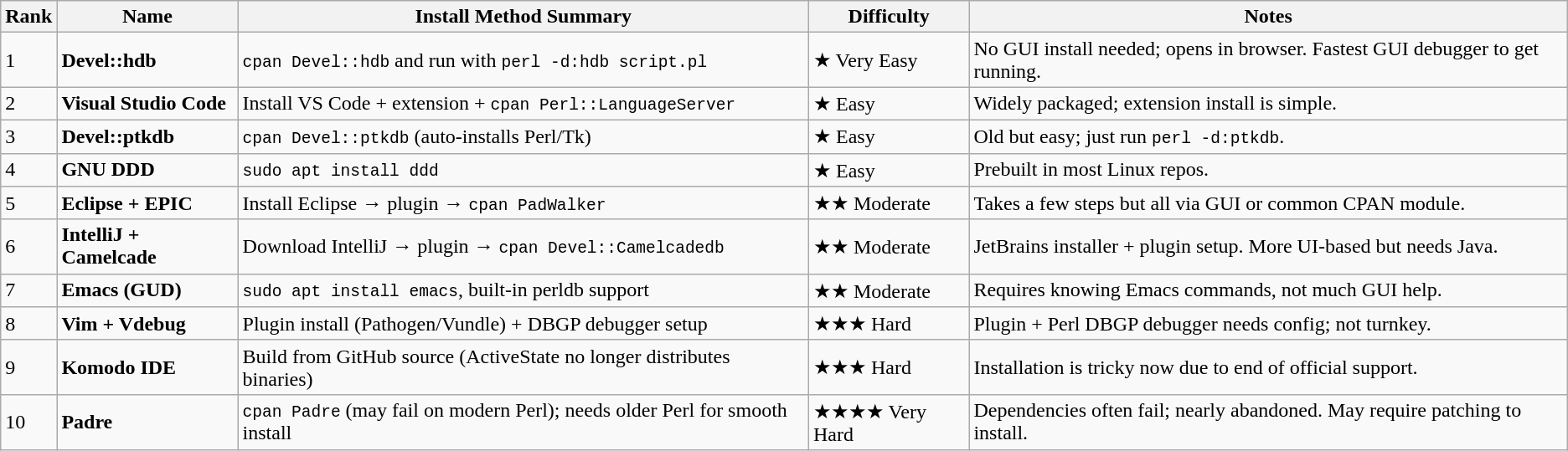<table class="wikitable sortable">
<tr>
<th>Rank</th>
<th>Name</th>
<th>Install Method Summary</th>
<th>Difficulty</th>
<th>Notes</th>
</tr>
<tr>
<td>1</td>
<td><strong>Devel::hdb</strong></td>
<td><code>cpan Devel::hdb</code> and run with <code>perl -d:hdb script.pl</code></td>
<td>★ Very Easy</td>
<td>No GUI install needed; opens in browser. Fastest GUI debugger to get running.</td>
</tr>
<tr>
<td>2</td>
<td><strong>Visual Studio Code</strong></td>
<td>Install VS Code + extension + <code>cpan Perl::LanguageServer</code></td>
<td>★ Easy</td>
<td>Widely packaged; extension install is simple.</td>
</tr>
<tr>
<td>3</td>
<td><strong>Devel::ptkdb</strong></td>
<td><code>cpan Devel::ptkdb</code> (auto-installs Perl/Tk)</td>
<td>★ Easy</td>
<td>Old but easy; just run <code>perl -d:ptkdb</code>.</td>
</tr>
<tr>
<td>4</td>
<td><strong>GNU DDD</strong></td>
<td><code>sudo apt install ddd</code></td>
<td>★ Easy</td>
<td>Prebuilt in most Linux repos.</td>
</tr>
<tr>
<td>5</td>
<td><strong>Eclipse + EPIC</strong></td>
<td>Install Eclipse → plugin → <code>cpan PadWalker</code></td>
<td>★★ Moderate</td>
<td>Takes a few steps but all via GUI or common CPAN module.</td>
</tr>
<tr>
<td>6</td>
<td><strong>IntelliJ + Camelcade</strong></td>
<td>Download IntelliJ → plugin → <code>cpan Devel::Camelcadedb</code></td>
<td>★★ Moderate</td>
<td>JetBrains installer + plugin setup. More UI-based but needs Java.</td>
</tr>
<tr>
<td>7</td>
<td><strong>Emacs (GUD)</strong></td>
<td><code>sudo apt install emacs</code>, built-in perldb support</td>
<td>★★ Moderate</td>
<td>Requires knowing Emacs commands, not much GUI help.</td>
</tr>
<tr>
<td>8</td>
<td><strong>Vim + Vdebug</strong></td>
<td>Plugin install (Pathogen/Vundle) + DBGP debugger setup</td>
<td>★★★ Hard</td>
<td>Plugin + Perl DBGP debugger needs config; not turnkey.</td>
</tr>
<tr>
<td>9</td>
<td><strong>Komodo IDE</strong></td>
<td>Build from GitHub source (ActiveState no longer distributes binaries)</td>
<td>★★★ Hard</td>
<td>Installation is tricky now due to end of official support.</td>
</tr>
<tr>
<td>10</td>
<td><strong>Padre</strong></td>
<td><code>cpan Padre</code> (may fail on modern Perl); needs older Perl for smooth install</td>
<td>★★★★ Very Hard</td>
<td>Dependencies often fail; nearly abandoned. May require patching to install.</td>
</tr>
</table>
